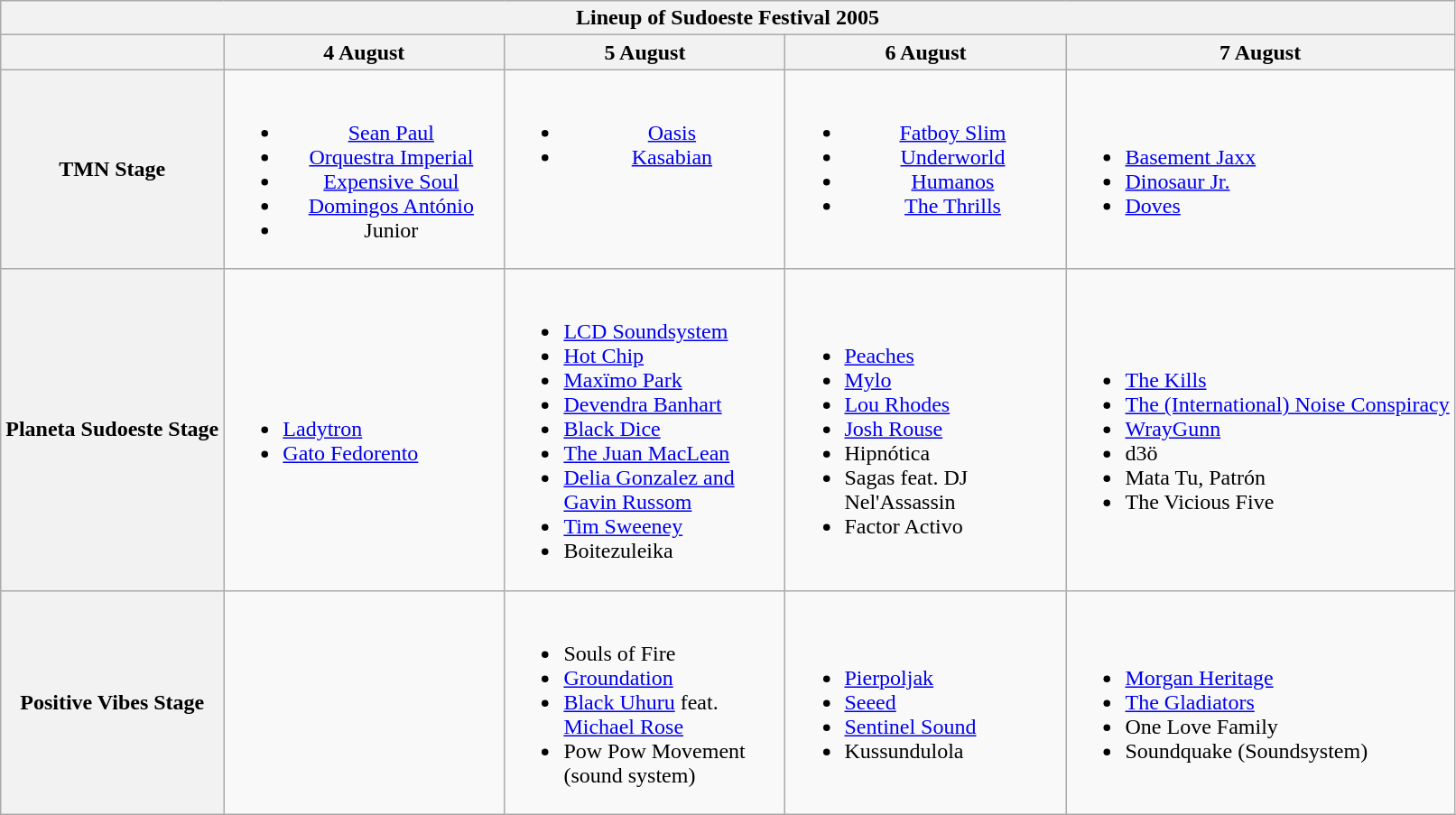<table class="wikitable mw-collapsible">
<tr>
<th colspan="5">Lineup of Sudoeste Festival 2005</th>
</tr>
<tr>
<th></th>
<th>4 August</th>
<th>5 August</th>
<th>6 August</th>
<th>7 August</th>
</tr>
<tr>
<th><strong>TMN Stage</strong></th>
<td width="200" align="center" valign="top"><br><ul><li><a href='#'>Sean Paul</a></li><li><a href='#'>Orquestra Imperial</a></li><li><a href='#'>Expensive Soul</a></li><li><a href='#'>Domingos António</a></li><li>Junior</li></ul></td>
<td width="200" align="center" valign="top"><br><ul><li><a href='#'>Oasis</a></li><li><a href='#'>Kasabian</a></li></ul></td>
<td width="200" align="center" valign="top"><br><ul><li><a href='#'>Fatboy Slim</a></li><li><a href='#'>Underworld</a></li><li><a href='#'>Humanos</a></li><li><a href='#'>The Thrills</a></li></ul></td>
<td><br><ul><li><a href='#'>Basement Jaxx</a></li><li><a href='#'>Dinosaur Jr.</a></li><li><a href='#'>Doves</a></li></ul></td>
</tr>
<tr>
<th><strong>Planeta Sudoeste Stage</strong></th>
<td><br><ul><li><a href='#'>Ladytron</a></li><li><a href='#'>Gato Fedorento</a></li></ul></td>
<td><br><ul><li><a href='#'>LCD Soundsystem</a></li><li><a href='#'>Hot Chip</a></li><li><a href='#'>Maxïmo Park</a></li><li><a href='#'>Devendra Banhart</a></li><li><a href='#'>Black Dice</a></li><li><a href='#'>The Juan MacLean</a></li><li><a href='#'>Delia Gonzalez and Gavin Russom</a></li><li><a href='#'>Tim Sweeney</a></li><li>Boitezuleika</li></ul></td>
<td><br><ul><li><a href='#'>Peaches</a></li><li><a href='#'>Mylo</a></li><li><a href='#'>Lou Rhodes</a></li><li><a href='#'>Josh Rouse</a></li><li>Hipnótica</li><li>Sagas feat. DJ Nel'Assassin</li><li>Factor Activo</li></ul></td>
<td><br><ul><li><a href='#'>The Kills</a></li><li><a href='#'>The (International) Noise Conspiracy</a></li><li><a href='#'>WrayGunn</a></li><li>d3ö</li><li>Mata Tu, Patrón</li><li>The Vicious Five</li></ul></td>
</tr>
<tr>
<th><strong>Positive Vibes Stage</strong></th>
<td></td>
<td><br><ul><li>Souls of Fire</li><li><a href='#'>Groundation</a></li><li><a href='#'>Black Uhuru</a> feat. <a href='#'>Michael Rose</a></li><li>Pow Pow Movement (sound system)</li></ul></td>
<td><br><ul><li><a href='#'>Pierpoljak</a></li><li><a href='#'>Seeed</a></li><li><a href='#'>Sentinel Sound</a></li><li>Kussundulola</li></ul></td>
<td><br><ul><li><a href='#'>Morgan Heritage</a></li><li><a href='#'>The Gladiators</a></li><li>One Love Family</li><li>Soundquake (Soundsystem)</li></ul></td>
</tr>
</table>
